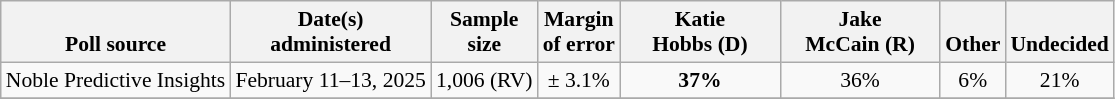<table class="wikitable" style="font-size:90%;text-align:center;">
<tr valign=bottom>
<th>Poll source</th>
<th>Date(s)<br>administered</th>
<th>Sample<br>size</th>
<th>Margin<br>of error</th>
<th style="width:100px;">Katie<br>Hobbs (D)</th>
<th style="width:100px;">Jake<br>McCain (R)</th>
<th>Other</th>
<th>Undecided</th>
</tr>
<tr>
<td style="text-align:left;">Noble Predictive Insights</td>
<td>February 11–13, 2025</td>
<td>1,006 (RV)</td>
<td>± 3.1%</td>
<td><strong>37%</strong></td>
<td>36%</td>
<td>6%</td>
<td>21%</td>
</tr>
<tr>
</tr>
</table>
